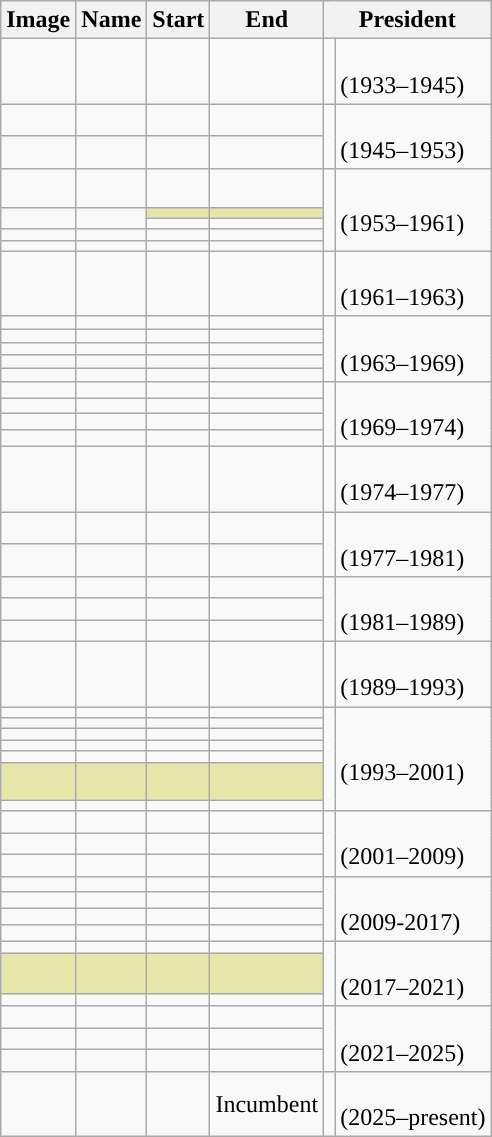<table class="wikitable sortable">
<tr>
<th class=unsortable>Image</th>
<th>Name</th>
<th>Start</th>
<th>End</th>
<th colspan=2>President</th>
</tr>
<tr>
<td rowspan=2 style="padding-top: 1em; padding-bottom: 1em;"></td>
<td rowspan=2 style="padding-top: 1em; padding-bottom: 1em;"></td>
<td rowspan=2 style="padding-top: 1em; padding-bottom: 1em;"></td>
<td rowspan=2 style="padding-top: 1em; padding-bottom: 1em;"></td>
<td style="background: "></td>
<td><br>(1933–1945)</td>
</tr>
<tr>
<td rowspan=3 style="background: "></td>
<td rowspan=3><br>(1945–1953)</td>
</tr>
<tr>
<td></td>
<td></td>
<td></td>
<td></td>
</tr>
<tr>
<td></td>
<td></td>
<td></td>
<td></td>
</tr>
<tr>
<td></td>
<td><br></td>
<td></td>
<td></td>
<td rowspan=5 style="background: "></td>
<td rowspan=5><br>(1953–1961)</td>
</tr>
<tr>
<td rowspan=2></td>
<td rowspan=2></td>
<td style="background-color:#E6E6AA;"></td>
<td style="background-color:#E6E6AA;"></td>
</tr>
<tr>
<td></td>
<td></td>
</tr>
<tr>
<td></td>
<td></td>
<td></td>
<td></td>
</tr>
<tr>
<td></td>
<td></td>
<td></td>
<td></td>
</tr>
<tr>
<td rowspan=2 style="padding-top: 1em; padding-bottom: 1em;"></td>
<td rowspan=2 style="padding-top: 1em; padding-bottom: 1em;"></td>
<td rowspan=2 style="padding-top: 1em; padding-bottom: 1em;"></td>
<td rowspan=2 style="padding-top: 1em; padding-bottom: 1em;"></td>
<td style="background: "></td>
<td><br>(1961–1963)</td>
</tr>
<tr>
<td rowspan=6 style="background: "></td>
<td rowspan=6><br>(1963–1969)</td>
</tr>
<tr>
<td></td>
<td></td>
<td></td>
<td></td>
</tr>
<tr>
<td></td>
<td></td>
<td></td>
<td></td>
</tr>
<tr>
<td></td>
<td></td>
<td></td>
<td></td>
</tr>
<tr>
<td></td>
<td></td>
<td></td>
<td></td>
</tr>
<tr>
<td></td>
<td></td>
<td></td>
<td></td>
</tr>
<tr>
<td></td>
<td></td>
<td></td>
<td></td>
<td rowspan=4 style="background: "></td>
<td rowspan=4><br>(1969–1974)</td>
</tr>
<tr>
<td></td>
<td></td>
<td></td>
<td></td>
</tr>
<tr>
<td></td>
<td></td>
<td></td>
<td></td>
</tr>
<tr>
<td></td>
<td></td>
<td></td>
<td></td>
</tr>
<tr>
<td></td>
<td></td>
<td></td>
<td></td>
<td style="background: "></td>
<td><br>(1974–1977)</td>
</tr>
<tr>
<td></td>
<td></td>
<td></td>
<td></td>
<td rowspan=2 style="background: "></td>
<td rowspan=2><br>(1977–1981)</td>
</tr>
<tr>
<td></td>
<td></td>
<td></td>
<td></td>
</tr>
<tr>
<td></td>
<td></td>
<td></td>
<td></td>
<td rowspan=3 style="background: "></td>
<td rowspan=3><br>(1981–1989)</td>
</tr>
<tr>
<td></td>
<td></td>
<td></td>
<td></td>
</tr>
<tr>
<td></td>
<td></td>
<td></td>
<td></td>
</tr>
<tr>
<td></td>
<td></td>
<td></td>
<td></td>
<td style="background: "></td>
<td><br>(1989–1993)</td>
</tr>
<tr>
<td></td>
<td></td>
<td></td>
<td></td>
<td rowspan=7 style="background: "></td>
<td rowspan=7><br>(1993–2001)</td>
</tr>
<tr>
<td></td>
<td></td>
<td></td>
<td></td>
</tr>
<tr>
<td></td>
<td></td>
<td></td>
<td></td>
</tr>
<tr>
<td></td>
<td></td>
<td></td>
<td></td>
</tr>
<tr>
<td></td>
<td></td>
<td></td>
<td></td>
</tr>
<tr bgcolor="#e6e6aa">
<td></td>
<td><br></td>
<td></td>
<td></td>
</tr>
<tr>
<td></td>
<td></td>
<td></td>
<td></td>
</tr>
<tr>
<td></td>
<td></td>
<td></td>
<td></td>
<td rowspan=3 style="background: "></td>
<td rowspan=3><br>(2001–2009)</td>
</tr>
<tr>
<td></td>
<td></td>
<td></td>
<td></td>
</tr>
<tr>
<td></td>
<td></td>
<td></td>
<td></td>
</tr>
<tr>
<td></td>
<td></td>
<td></td>
<td></td>
<td rowspan=4 style="background: "></td>
<td rowspan=4><br>(2009-2017)</td>
</tr>
<tr>
<td></td>
<td></td>
<td></td>
<td></td>
</tr>
<tr>
<td></td>
<td></td>
<td></td>
<td></td>
</tr>
<tr>
<td></td>
<td></td>
<td></td>
<td></td>
</tr>
<tr>
<td></td>
<td></td>
<td></td>
<td></td>
<td rowspan=3 style="background: "></td>
<td rowspan=3><br>(2017–2021)</td>
</tr>
<tr bgcolor="#e6e6aa">
<td></td>
<td><br></td>
<td></td>
<td></td>
</tr>
<tr>
<td></td>
<td></td>
<td></td>
<td></td>
</tr>
<tr>
<td></td>
<td></td>
<td></td>
<td></td>
<td rowspan=3 style="background: "></td>
<td rowspan=3><br>(2021–2025)</td>
</tr>
<tr>
<td></td>
<td></td>
<td></td>
<td></td>
</tr>
<tr>
<td></td>
<td></td>
<td></td>
<td></td>
</tr>
<tr>
<td></td>
<td></td>
<td></td>
<td>Incumbent</td>
<td style="background: "></td>
<td><br>(2025–present)</td>
</tr>
</table>
